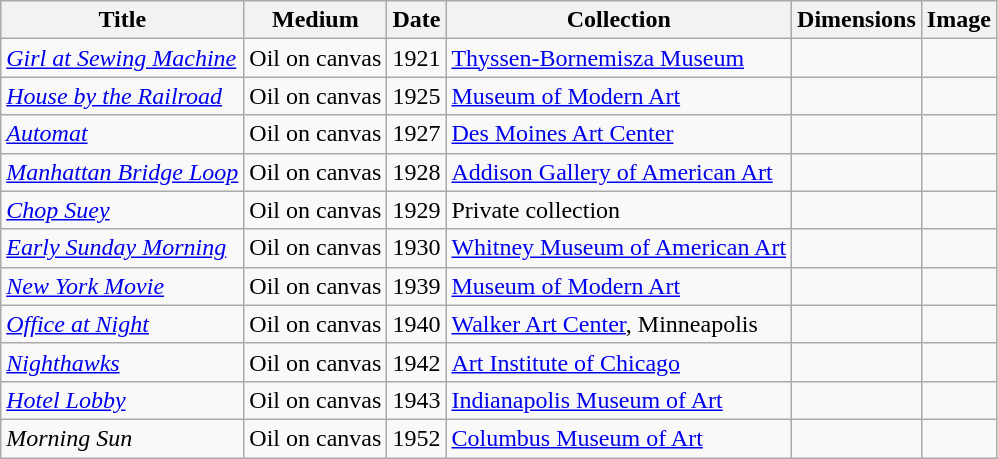<table class="wikitable sortable">
<tr>
<th>Title</th>
<th>Medium</th>
<th>Date</th>
<th>Collection</th>
<th>Dimensions</th>
<th>Image</th>
</tr>
<tr>
<td><em><a href='#'>Girl at Sewing Machine</a></em></td>
<td>Oil on canvas</td>
<td>1921</td>
<td><a href='#'>Thyssen-Bornemisza Museum</a></td>
<td></td>
<td></td>
</tr>
<tr>
<td><em><a href='#'>House by the Railroad</a></em></td>
<td>Oil on canvas</td>
<td>1925</td>
<td><a href='#'>Museum of Modern Art</a></td>
<td></td>
<td></td>
</tr>
<tr>
<td><em><a href='#'>Automat</a></em></td>
<td>Oil on canvas</td>
<td>1927</td>
<td><a href='#'>Des Moines Art Center</a></td>
<td></td>
<td></td>
</tr>
<tr>
<td><em><a href='#'>Manhattan Bridge Loop</a></em></td>
<td>Oil on canvas</td>
<td>1928</td>
<td><a href='#'>Addison Gallery of American Art</a></td>
<td></td>
<td></td>
</tr>
<tr>
<td><em><a href='#'>Chop Suey</a></em></td>
<td>Oil on canvas</td>
<td>1929</td>
<td>Private collection</td>
<td></td>
<td></td>
</tr>
<tr>
<td><em><a href='#'>Early Sunday Morning</a></em></td>
<td>Oil on canvas</td>
<td>1930</td>
<td><a href='#'>Whitney Museum of American Art</a></td>
<td></td>
<td></td>
</tr>
<tr>
<td><em><a href='#'>New York Movie</a></em></td>
<td>Oil on canvas</td>
<td>1939</td>
<td><a href='#'>Museum of Modern Art</a></td>
<td></td>
<td></td>
</tr>
<tr>
<td><em><a href='#'>Office at Night</a></em></td>
<td>Oil on canvas</td>
<td>1940</td>
<td><a href='#'>Walker Art Center</a>, Minneapolis</td>
<td></td>
<td></td>
</tr>
<tr>
<td><em><a href='#'>Nighthawks</a></em></td>
<td>Oil on canvas</td>
<td>1942</td>
<td><a href='#'>Art Institute of Chicago</a></td>
<td></td>
<td></td>
</tr>
<tr>
<td><em><a href='#'>Hotel Lobby</a></em></td>
<td>Oil on canvas</td>
<td>1943</td>
<td><a href='#'>Indianapolis Museum of Art</a></td>
<td></td>
<td></td>
</tr>
<tr>
<td><em>Morning Sun</em></td>
<td>Oil on canvas</td>
<td>1952</td>
<td><a href='#'>Columbus Museum of Art</a></td>
<td></td>
<td></td>
</tr>
</table>
